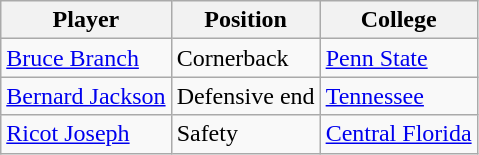<table class="wikitable">
<tr>
<th>Player</th>
<th>Position</th>
<th>College</th>
</tr>
<tr>
<td><a href='#'>Bruce Branch</a></td>
<td>Cornerback</td>
<td><a href='#'>Penn State</a></td>
</tr>
<tr>
<td><a href='#'>Bernard Jackson</a></td>
<td>Defensive end</td>
<td><a href='#'>Tennessee</a></td>
</tr>
<tr>
<td><a href='#'>Ricot Joseph</a></td>
<td>Safety</td>
<td><a href='#'>Central Florida</a></td>
</tr>
</table>
